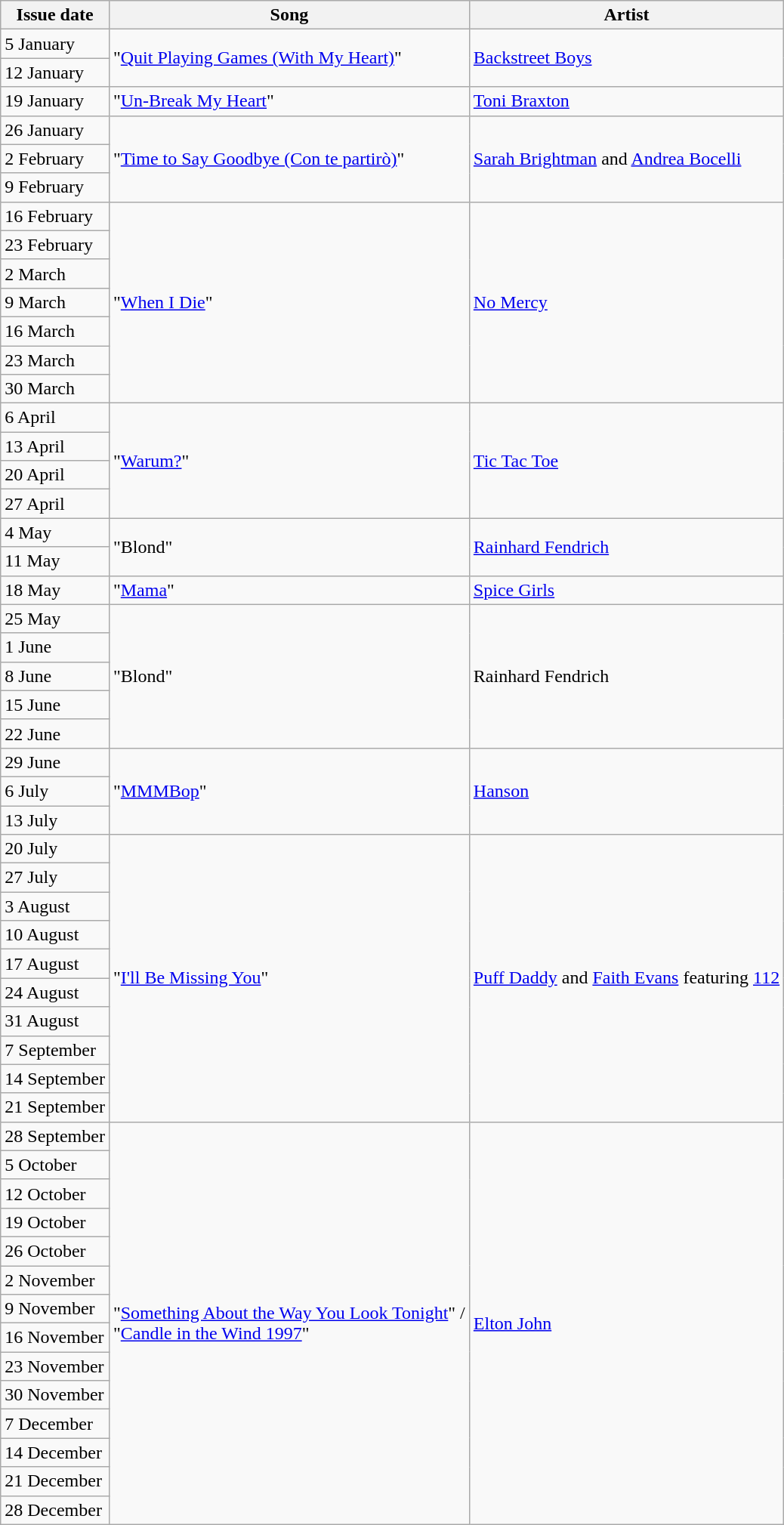<table class=wikitable>
<tr>
<th>Issue date</th>
<th>Song</th>
<th>Artist</th>
</tr>
<tr>
<td>5 January</td>
<td rowspan=2>"<a href='#'>Quit Playing Games (With My Heart)</a>"</td>
<td rowspan=2><a href='#'>Backstreet Boys</a></td>
</tr>
<tr>
<td>12 January</td>
</tr>
<tr>
<td>19 January</td>
<td>"<a href='#'>Un-Break My Heart</a>"</td>
<td><a href='#'>Toni Braxton</a></td>
</tr>
<tr>
<td>26 January</td>
<td rowspan=3>"<a href='#'>Time to Say Goodbye (Con te partirò)</a>"</td>
<td rowspan=3><a href='#'>Sarah Brightman</a> and <a href='#'>Andrea Bocelli</a></td>
</tr>
<tr>
<td>2 February</td>
</tr>
<tr>
<td>9 February</td>
</tr>
<tr>
<td>16 February</td>
<td rowspan=7>"<a href='#'>When I Die</a>"</td>
<td rowspan=7><a href='#'>No Mercy</a></td>
</tr>
<tr>
<td>23 February</td>
</tr>
<tr>
<td>2 March</td>
</tr>
<tr>
<td>9 March</td>
</tr>
<tr>
<td>16 March</td>
</tr>
<tr>
<td>23 March</td>
</tr>
<tr>
<td>30 March</td>
</tr>
<tr>
<td>6 April</td>
<td rowspan=4>"<a href='#'>Warum?</a>"</td>
<td rowspan=4><a href='#'>Tic Tac Toe</a></td>
</tr>
<tr>
<td>13 April</td>
</tr>
<tr>
<td>20 April</td>
</tr>
<tr>
<td>27 April</td>
</tr>
<tr>
<td>4 May</td>
<td rowspan=2>"Blond"</td>
<td rowspan=2><a href='#'>Rainhard Fendrich</a></td>
</tr>
<tr>
<td>11 May</td>
</tr>
<tr>
<td>18 May</td>
<td>"<a href='#'>Mama</a>"</td>
<td><a href='#'>Spice Girls</a></td>
</tr>
<tr>
<td>25 May</td>
<td rowspan=5>"Blond"</td>
<td rowspan=5>Rainhard Fendrich</td>
</tr>
<tr>
<td>1 June</td>
</tr>
<tr>
<td>8 June</td>
</tr>
<tr>
<td>15 June</td>
</tr>
<tr>
<td>22 June</td>
</tr>
<tr>
<td>29 June</td>
<td rowspan=3>"<a href='#'>MMMBop</a>"</td>
<td rowspan=3><a href='#'>Hanson</a></td>
</tr>
<tr>
<td>6 July</td>
</tr>
<tr>
<td>13 July</td>
</tr>
<tr>
<td>20 July</td>
<td rowspan=10>"<a href='#'>I'll Be Missing You</a>"</td>
<td rowspan=10><a href='#'>Puff Daddy</a> and <a href='#'>Faith Evans</a> featuring <a href='#'>112</a></td>
</tr>
<tr>
<td>27 July</td>
</tr>
<tr>
<td>3 August</td>
</tr>
<tr>
<td>10 August</td>
</tr>
<tr>
<td>17 August</td>
</tr>
<tr>
<td>24 August</td>
</tr>
<tr>
<td>31 August</td>
</tr>
<tr>
<td>7 September</td>
</tr>
<tr>
<td>14 September</td>
</tr>
<tr>
<td>21 September</td>
</tr>
<tr>
<td>28 September</td>
<td rowspan=14>"<a href='#'>Something About the Way You Look Tonight</a>" / <br>"<a href='#'>Candle in the Wind 1997</a>"</td>
<td rowspan=14><a href='#'>Elton John</a></td>
</tr>
<tr>
<td>5 October</td>
</tr>
<tr>
<td>12 October</td>
</tr>
<tr>
<td>19 October</td>
</tr>
<tr>
<td>26 October</td>
</tr>
<tr>
<td>2 November</td>
</tr>
<tr>
<td>9 November</td>
</tr>
<tr>
<td>16 November</td>
</tr>
<tr>
<td>23 November</td>
</tr>
<tr>
<td>30 November</td>
</tr>
<tr>
<td>7 December</td>
</tr>
<tr>
<td>14 December</td>
</tr>
<tr>
<td>21 December</td>
</tr>
<tr>
<td>28 December</td>
</tr>
</table>
